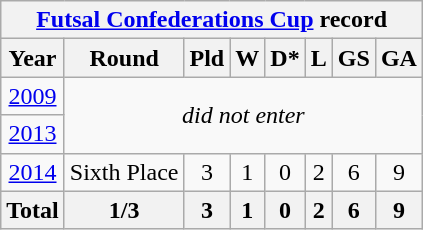<table class="wikitable" style="text-align: center;font-size:100%;">
<tr>
<th colspan=8><a href='#'>Futsal Confederations Cup</a> record</th>
</tr>
<tr>
<th>Year</th>
<th>Round</th>
<th>Pld</th>
<th>W</th>
<th>D*</th>
<th>L</th>
<th>GS</th>
<th>GA</th>
</tr>
<tr>
<td> <a href='#'>2009</a></td>
<td colspan=9 rowspan=2><em>did not enter</em></td>
</tr>
<tr>
<td> <a href='#'>2013</a></td>
</tr>
<tr>
<td> <a href='#'>2014</a></td>
<td>Sixth Place</td>
<td>3</td>
<td>1</td>
<td>0</td>
<td>2</td>
<td>6</td>
<td>9</td>
</tr>
<tr>
<th><strong>Total</strong></th>
<th>1/3</th>
<th>3</th>
<th>1</th>
<th>0</th>
<th>2</th>
<th>6</th>
<th>9</th>
</tr>
</table>
